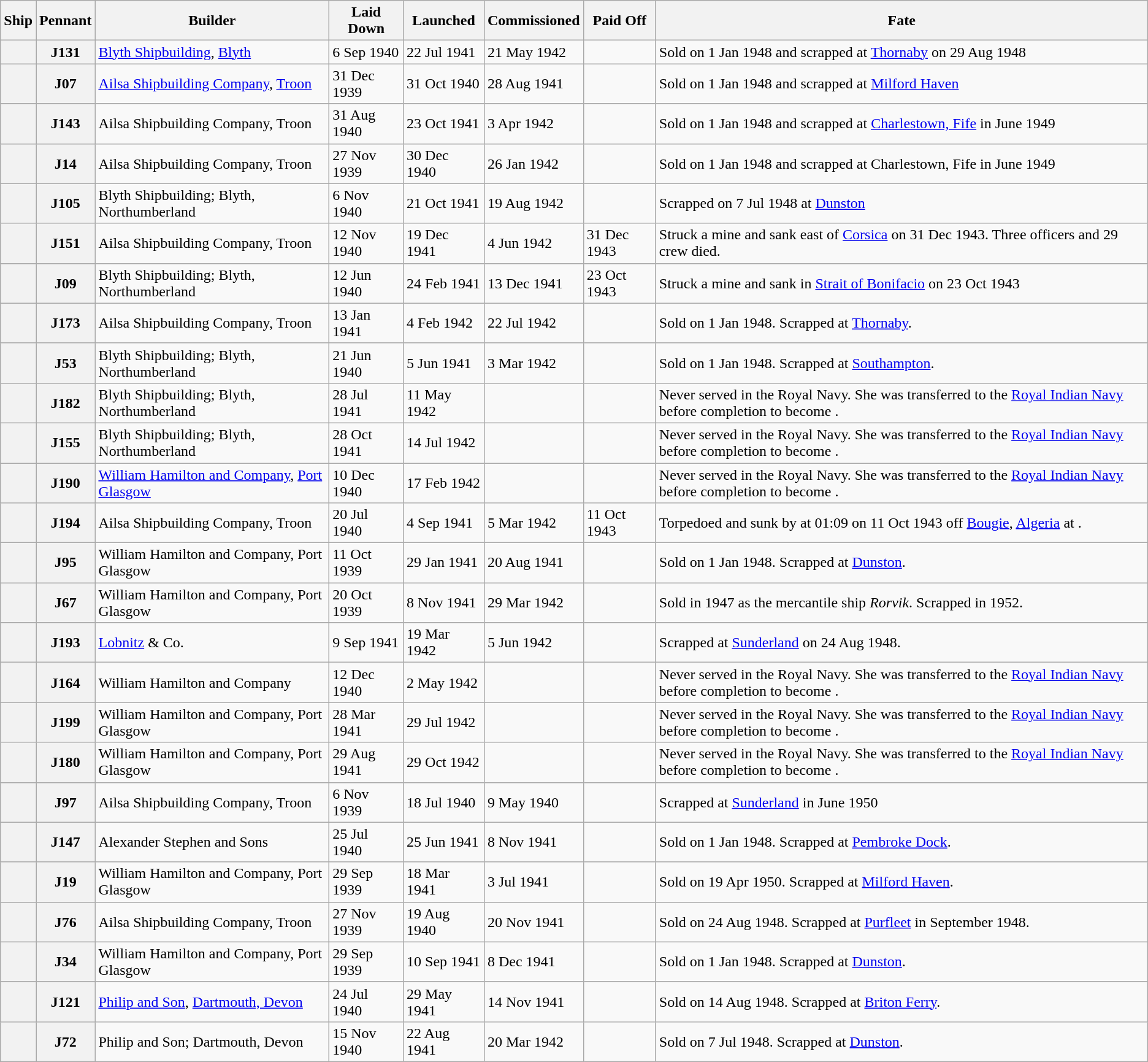<table class="wikitable sortable plainrowheaders">
<tr>
<th scope="col">Ship</th>
<th scope="col">Pennant </th>
<th scope="col">Builder</th>
<th scope="col">Laid Down</th>
<th scope="col">Launched</th>
<th scope="col">Commissioned</th>
<th scope="col">Paid Off</th>
<th scope="col">Fate</th>
</tr>
<tr>
<th scope="row"></th>
<th scope="row">J131</th>
<td><a href='#'>Blyth Shipbuilding</a>, <a href='#'>Blyth</a></td>
<td>6 Sep 1940</td>
<td>22 Jul 1941</td>
<td>21 May 1942</td>
<td></td>
<td>Sold on 1 Jan 1948 and scrapped at <a href='#'>Thornaby</a> on 29 Aug 1948</td>
</tr>
<tr>
<th scope="row"></th>
<th scope="row">J07</th>
<td><a href='#'>Ailsa Shipbuilding Company</a>, <a href='#'>Troon</a></td>
<td>31 Dec 1939</td>
<td>31 Oct 1940</td>
<td>28 Aug 1941</td>
<td></td>
<td>Sold on 1 Jan 1948 and scrapped at <a href='#'>Milford Haven</a></td>
</tr>
<tr>
<th scope="row"></th>
<th scope="row">J143</th>
<td>Ailsa Shipbuilding Company, Troon</td>
<td>31 Aug 1940</td>
<td>23 Oct 1941</td>
<td>3 Apr 1942</td>
<td></td>
<td>Sold on 1 Jan 1948 and scrapped at <a href='#'>Charlestown, Fife</a> in June 1949</td>
</tr>
<tr>
<th scope="row"></th>
<th scope="row">J14</th>
<td>Ailsa Shipbuilding Company, Troon</td>
<td>27 Nov 1939</td>
<td>30 Dec 1940</td>
<td>26 Jan 1942</td>
<td></td>
<td>Sold on 1 Jan 1948 and scrapped at Charlestown, Fife in June 1949</td>
</tr>
<tr>
<th scope="row"></th>
<th scope="row">J105</th>
<td>Blyth Shipbuilding; Blyth, Northumberland</td>
<td>6 Nov 1940</td>
<td>21 Oct 1941</td>
<td>19 Aug 1942</td>
<td></td>
<td>Scrapped on 7 Jul 1948 at <a href='#'>Dunston</a></td>
</tr>
<tr>
<th scope="row"></th>
<th scope="row">J151</th>
<td>Ailsa Shipbuilding Company, Troon</td>
<td>12 Nov 1940</td>
<td>19 Dec 1941</td>
<td>4 Jun 1942</td>
<td>31 Dec 1943</td>
<td>Struck a mine and sank east of <a href='#'>Corsica</a> on 31 Dec 1943. Three officers and 29 crew died.</td>
</tr>
<tr>
<th scope="row"></th>
<th scope="row">J09</th>
<td>Blyth Shipbuilding; Blyth, Northumberland</td>
<td>12 Jun 1940</td>
<td>24 Feb 1941</td>
<td>13 Dec 1941</td>
<td>23 Oct 1943</td>
<td>Struck a mine and sank in <a href='#'>Strait of Bonifacio</a> on 23 Oct 1943</td>
</tr>
<tr>
<th scope="row"></th>
<th scope="row">J173</th>
<td>Ailsa Shipbuilding Company, Troon</td>
<td>13 Jan 1941</td>
<td>4 Feb 1942</td>
<td>22 Jul 1942</td>
<td></td>
<td>Sold on 1 Jan 1948. Scrapped at <a href='#'>Thornaby</a>.</td>
</tr>
<tr>
<th scope="row"></th>
<th scope="row">J53</th>
<td>Blyth Shipbuilding; Blyth, Northumberland</td>
<td>21 Jun 1940</td>
<td>5 Jun 1941</td>
<td>3 Mar 1942</td>
<td></td>
<td>Sold on 1 Jan 1948. Scrapped at <a href='#'>Southampton</a>.</td>
</tr>
<tr>
<th scope="row"></th>
<th scope="row">J182</th>
<td>Blyth Shipbuilding; Blyth, Northumberland</td>
<td>28 Jul 1941</td>
<td>11 May 1942</td>
<td></td>
<td></td>
<td>Never served in the Royal Navy. She was transferred to the <a href='#'>Royal Indian Navy</a> before completion to become .</td>
</tr>
<tr>
<th scope="row"></th>
<th scope="row">J155</th>
<td>Blyth Shipbuilding; Blyth, Northumberland</td>
<td>28 Oct 1941</td>
<td>14 Jul 1942</td>
<td></td>
<td></td>
<td>Never served in the Royal Navy. She was transferred to the <a href='#'>Royal Indian Navy</a> before completion to become .</td>
</tr>
<tr>
<th scope="row"></th>
<th scope="row">J190</th>
<td><a href='#'>William Hamilton and Company</a>, <a href='#'>Port Glasgow</a></td>
<td>10 Dec 1940</td>
<td>17 Feb 1942</td>
<td></td>
<td></td>
<td>Never served in the Royal Navy. She was transferred to the <a href='#'>Royal Indian Navy</a> before completion to become .</td>
</tr>
<tr>
<th scope="row"></th>
<th scope="row">J194</th>
<td>Ailsa Shipbuilding Company, Troon</td>
<td>20 Jul 1940</td>
<td>4 Sep 1941</td>
<td>5 Mar 1942</td>
<td>11 Oct 1943</td>
<td>Torpedoed and sunk by  at 01:09 on 11 Oct 1943 off <a href='#'>Bougie</a>, <a href='#'>Algeria</a> at .</td>
</tr>
<tr>
<th scope="row"></th>
<th scope="row">J95</th>
<td>William Hamilton and Company, Port Glasgow</td>
<td>11 Oct 1939</td>
<td>29 Jan 1941</td>
<td>20 Aug 1941</td>
<td></td>
<td>Sold on 1 Jan 1948. Scrapped at <a href='#'>Dunston</a>.</td>
</tr>
<tr>
<th scope="row"></th>
<th scope="row">J67</th>
<td>William Hamilton and Company, Port Glasgow</td>
<td>20 Oct 1939</td>
<td>8 Nov 1941</td>
<td>29 Mar 1942</td>
<td></td>
<td>Sold in 1947 as the mercantile ship <em>Rorvik</em>. Scrapped in 1952.</td>
</tr>
<tr>
<th scope="row"></th>
<th scope="row">J193</th>
<td><a href='#'>Lobnitz</a> & Co.</td>
<td>9 Sep 1941</td>
<td>19 Mar 1942</td>
<td>5 Jun 1942</td>
<td></td>
<td>Scrapped at <a href='#'>Sunderland</a> on 24 Aug 1948.</td>
</tr>
<tr>
<th scope="row"></th>
<th scope="row">J164</th>
<td>William Hamilton and Company</td>
<td>12 Dec 1940</td>
<td>2 May 1942</td>
<td></td>
<td></td>
<td>Never served in the Royal Navy. She was transferred to the <a href='#'>Royal Indian Navy</a> before completion to become .</td>
</tr>
<tr>
<th scope="row"></th>
<th scope="row">J199</th>
<td>William Hamilton and Company, Port Glasgow</td>
<td>28 Mar 1941</td>
<td>29 Jul 1942</td>
<td></td>
<td></td>
<td>Never served in the Royal Navy. She was transferred to the <a href='#'>Royal Indian Navy</a> before completion to become .</td>
</tr>
<tr>
<th scope="row"></th>
<th scope="row">J180</th>
<td>William Hamilton and Company, Port Glasgow</td>
<td>29 Aug 1941</td>
<td>29 Oct 1942</td>
<td></td>
<td></td>
<td>Never served in the Royal Navy. She was transferred to the <a href='#'>Royal Indian Navy</a> before completion to become .</td>
</tr>
<tr>
<th scope="row"></th>
<th scope="row">J97</th>
<td>Ailsa Shipbuilding Company, Troon</td>
<td>6 Nov 1939</td>
<td>18 Jul 1940</td>
<td>9 May 1940</td>
<td></td>
<td>Scrapped at <a href='#'>Sunderland</a> in June 1950</td>
</tr>
<tr>
<th scope="row"></th>
<th scope="row">J147</th>
<td>Alexander Stephen and Sons</td>
<td>25 Jul 1940</td>
<td>25 Jun 1941</td>
<td>8 Nov 1941</td>
<td></td>
<td>Sold on 1 Jan 1948. Scrapped at <a href='#'>Pembroke Dock</a>.</td>
</tr>
<tr>
<th scope="row"></th>
<th scope="row">J19</th>
<td>William Hamilton and Company, Port Glasgow</td>
<td>29 Sep 1939</td>
<td>18 Mar 1941</td>
<td>3 Jul 1941</td>
<td></td>
<td>Sold on 19 Apr 1950. Scrapped at <a href='#'>Milford Haven</a>.</td>
</tr>
<tr>
<th scope="row"></th>
<th scope="row">J76</th>
<td>Ailsa Shipbuilding Company, Troon</td>
<td>27 Nov 1939</td>
<td>19 Aug 1940</td>
<td>20 Nov 1941</td>
<td></td>
<td>Sold on 24 Aug 1948. Scrapped at <a href='#'>Purfleet</a> in September 1948.</td>
</tr>
<tr>
<th scope="row"></th>
<th scope="row">J34</th>
<td>William Hamilton and Company, Port Glasgow</td>
<td>29 Sep 1939</td>
<td>10 Sep 1941</td>
<td>8 Dec 1941</td>
<td></td>
<td>Sold on 1 Jan 1948. Scrapped at <a href='#'>Dunston</a>.</td>
</tr>
<tr>
<th scope="row"></th>
<th scope="row">J121</th>
<td><a href='#'>Philip and Son</a>, <a href='#'>Dartmouth, Devon</a></td>
<td>24 Jul 1940</td>
<td>29 May 1941</td>
<td>14 Nov 1941</td>
<td></td>
<td>Sold on 14 Aug 1948. Scrapped at <a href='#'>Briton Ferry</a>.</td>
</tr>
<tr>
<th scope="row"></th>
<th scope="row">J72</th>
<td>Philip and Son; Dartmouth, Devon</td>
<td>15 Nov 1940</td>
<td>22 Aug 1941</td>
<td>20 Mar 1942</td>
<td></td>
<td>Sold on 7 Jul 1948. Scrapped at <a href='#'>Dunston</a>.</td>
</tr>
</table>
